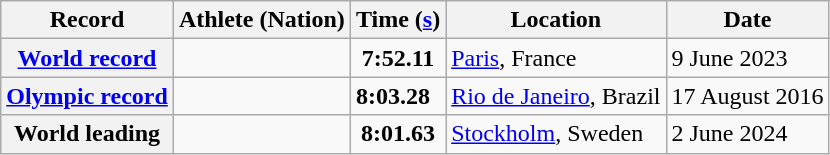<table class="wikitable">
<tr>
<th scope="col">Record</th>
<th scope="col">Athlete (Nation)</th>
<th scope="col" style="text-align:center">Time (<a href='#'>s</a>)</th>
<th scope="col">Location</th>
<th scope="col">Date</th>
</tr>
<tr>
<th scope="row"><a href='#'>World record</a></th>
<td></td>
<td style="text-align:center"><strong>7:52.11</strong></td>
<td><a href='#'>Paris</a>, France</td>
<td>9 June 2023</td>
</tr>
<tr>
<th scope="row"><a href='#'>Olympic record</a></th>
<td></td>
<td><strong>8:03.28</strong></td>
<td><a href='#'>Rio de Janeiro</a>, Brazil</td>
<td>17 August 2016</td>
</tr>
<tr>
<th scope="row">World leading</th>
<td></td>
<td style="text-align:center"><strong>8:01.63</strong></td>
<td><a href='#'>Stockholm</a>, Sweden</td>
<td>2 June 2024</td>
</tr>
</table>
